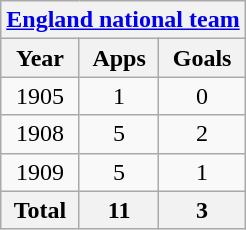<table class="wikitable" style="text-align:center">
<tr>
<th colspan=3><a href='#'>England national team</a></th>
</tr>
<tr>
<th>Year</th>
<th>Apps</th>
<th>Goals</th>
</tr>
<tr>
<td>1905</td>
<td>1</td>
<td>0</td>
</tr>
<tr>
<td>1908</td>
<td>5</td>
<td>2</td>
</tr>
<tr>
<td>1909</td>
<td>5</td>
<td>1</td>
</tr>
<tr>
<th>Total</th>
<th>11</th>
<th>3</th>
</tr>
</table>
